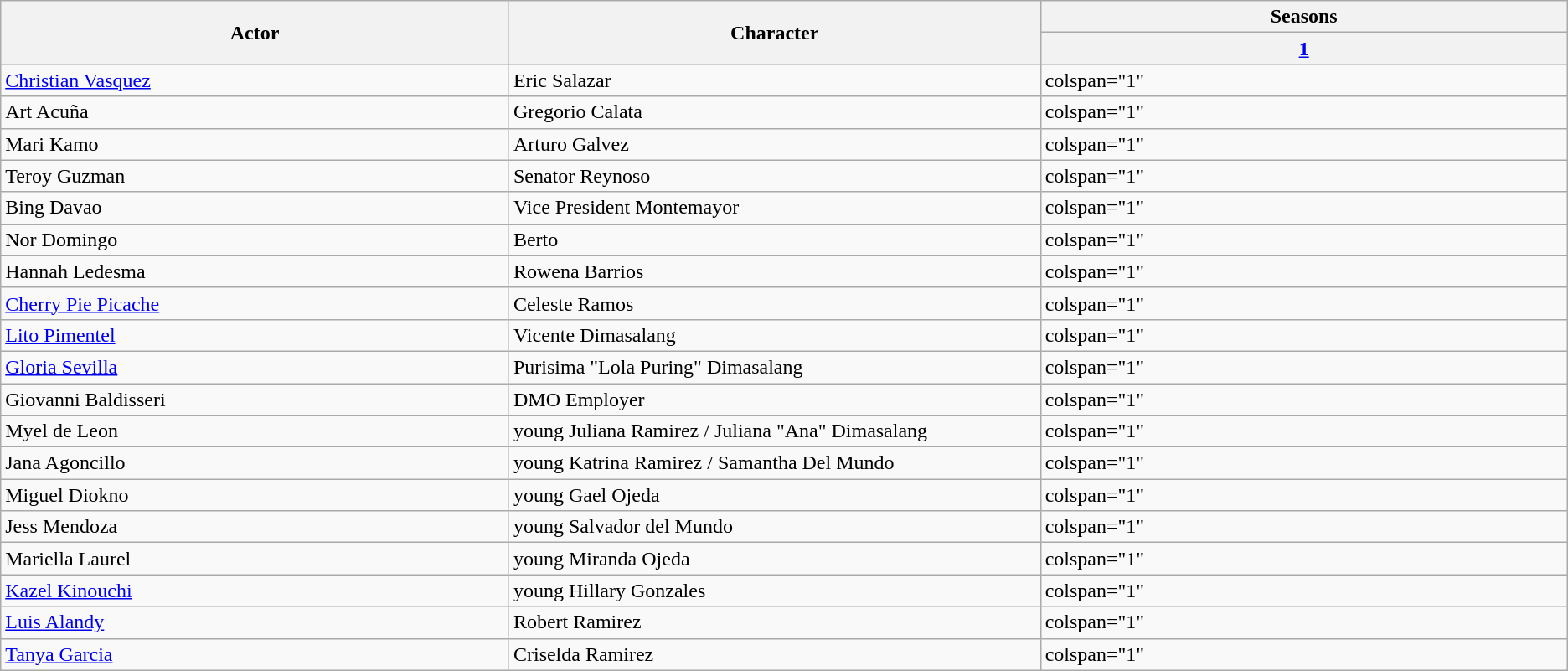<table class="wikitable">
<tr>
<th style="width:5%;" rowspan="2">Actor</th>
<th style="width:5%;" rowspan="2">Character</th>
<th colspan="1">Seasons</th>
</tr>
<tr>
<th style="width:5%;"><a href='#'>1</a></th>
</tr>
<tr>
<td><a href='#'>Christian Vasquez</a></td>
<td>Eric Salazar</td>
<td>colspan="1" </td>
</tr>
<tr>
<td>Art Acuña</td>
<td>Gregorio Calata</td>
<td>colspan="1" </td>
</tr>
<tr>
<td>Mari Kamo</td>
<td>Arturo Galvez</td>
<td>colspan="1" </td>
</tr>
<tr>
<td>Teroy Guzman</td>
<td>Senator Reynoso</td>
<td>colspan="1" </td>
</tr>
<tr>
<td>Bing Davao</td>
<td>Vice President Montemayor</td>
<td>colspan="1" </td>
</tr>
<tr>
<td>Nor Domingo</td>
<td>Berto</td>
<td>colspan="1" </td>
</tr>
<tr>
<td>Hannah Ledesma</td>
<td>Rowena Barrios</td>
<td>colspan="1" </td>
</tr>
<tr>
<td><a href='#'>Cherry Pie Picache</a></td>
<td>Celeste Ramos</td>
<td>colspan="1" </td>
</tr>
<tr>
<td><a href='#'>Lito Pimentel</a></td>
<td>Vicente Dimasalang</td>
<td>colspan="1" </td>
</tr>
<tr>
<td><a href='#'>Gloria Sevilla</a></td>
<td>Purisima "Lola Puring" Dimasalang</td>
<td>colspan="1" </td>
</tr>
<tr>
<td>Giovanni Baldisseri</td>
<td>DMO Employer</td>
<td>colspan="1" </td>
</tr>
<tr>
<td>Myel de Leon</td>
<td>young Juliana Ramirez / Juliana "Ana" Dimasalang</td>
<td>colspan="1" </td>
</tr>
<tr>
<td>Jana Agoncillo</td>
<td>young Katrina Ramirez / Samantha Del Mundo</td>
<td>colspan="1" </td>
</tr>
<tr>
<td>Miguel Diokno</td>
<td>young Gael Ojeda</td>
<td>colspan="1" </td>
</tr>
<tr>
<td>Jess Mendoza</td>
<td>young Salvador del Mundo</td>
<td>colspan="1" </td>
</tr>
<tr>
<td>Mariella Laurel</td>
<td>young Miranda Ojeda</td>
<td>colspan="1" </td>
</tr>
<tr>
<td><a href='#'>Kazel Kinouchi</a></td>
<td>young Hillary Gonzales</td>
<td>colspan="1" </td>
</tr>
<tr>
<td><a href='#'>Luis Alandy</a></td>
<td>Robert Ramirez</td>
<td>colspan="1" </td>
</tr>
<tr>
<td><a href='#'>Tanya Garcia</a></td>
<td>Criselda Ramirez</td>
<td>colspan="1" </td>
</tr>
</table>
